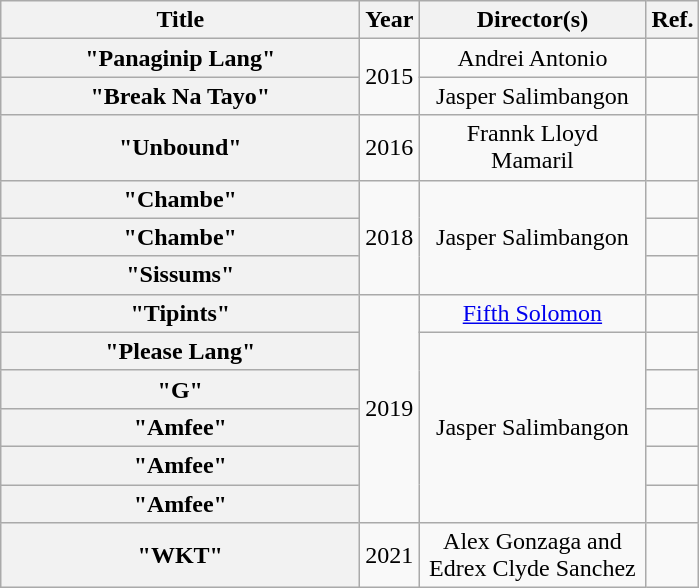<table class="wikitable plainrowheaders" style="text-align:center;">
<tr>
<th scope="col" style="width:14.5em;">Title</th>
<th scope="col" style="width:1em;">Year</th>
<th scope="col" style="width:9em;">Director(s)</th>
<th scope="col" style="width:1em;">Ref.</th>
</tr>
<tr>
<th scope="row">"Panaginip Lang"</th>
<td rowspan="2">2015</td>
<td>Andrei Antonio</td>
<td></td>
</tr>
<tr>
<th scope="row">"Break Na Tayo"</th>
<td>Jasper Salimbangon</td>
<td></td>
</tr>
<tr>
<th scope="row">"Unbound" <br> </th>
<td>2016</td>
<td>Frannk Lloyd Mamaril</td>
<td></td>
</tr>
<tr>
<th scope="row">"Chambe"</th>
<td rowspan="3">2018</td>
<td rowspan="3">Jasper Salimbangon</td>
<td></td>
</tr>
<tr>
<th scope="row">"Chambe" <br> </th>
<td></td>
</tr>
<tr>
<th scope="row">"Sissums" <br> </th>
<td></td>
</tr>
<tr>
<th scope="row">"Tipints"</th>
<td rowspan="6">2019</td>
<td><a href='#'>Fifth Solomon</a></td>
<td></td>
</tr>
<tr>
<th scope="row">"Please Lang" <br> </th>
<td rowspan="5">Jasper Salimbangon</td>
<td></td>
</tr>
<tr>
<th scope="row">"G" <br> </th>
<td></td>
</tr>
<tr>
<th scope="row">"Amfee"</th>
<td></td>
</tr>
<tr>
<th scope="row">"Amfee" <br> </th>
<td></td>
</tr>
<tr>
<th scope="row">"Amfee" <br> </th>
<td></td>
</tr>
<tr>
<th scope="row">"WKT" <br> </th>
<td>2021</td>
<td>Alex Gonzaga and Edrex Clyde Sanchez</td>
<td></td>
</tr>
</table>
